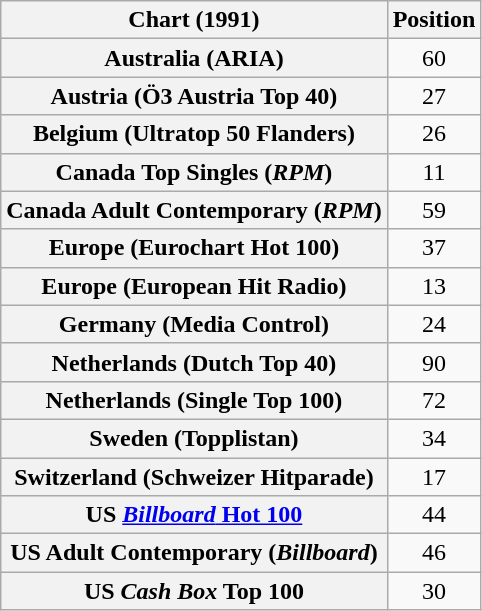<table class="wikitable sortable plainrowheaders" style="text-align:center">
<tr>
<th scope="col">Chart (1991)</th>
<th scope="col">Position</th>
</tr>
<tr>
<th scope="row">Australia (ARIA)</th>
<td>60</td>
</tr>
<tr>
<th scope="row">Austria (Ö3 Austria Top 40)</th>
<td>27</td>
</tr>
<tr>
<th scope="row">Belgium (Ultratop 50 Flanders)</th>
<td>26</td>
</tr>
<tr>
<th scope="row">Canada Top Singles (<em>RPM</em>)</th>
<td>11</td>
</tr>
<tr>
<th scope="row">Canada Adult Contemporary (<em>RPM</em>)</th>
<td>59</td>
</tr>
<tr>
<th scope="row">Europe (Eurochart Hot 100)</th>
<td>37</td>
</tr>
<tr>
<th scope="row">Europe (European Hit Radio)</th>
<td>13</td>
</tr>
<tr>
<th scope="row">Germany (Media Control)</th>
<td>24</td>
</tr>
<tr>
<th scope="row">Netherlands (Dutch Top 40)</th>
<td>90</td>
</tr>
<tr>
<th scope="row">Netherlands (Single Top 100)</th>
<td>72</td>
</tr>
<tr>
<th scope="row">Sweden (Topplistan)</th>
<td>34</td>
</tr>
<tr>
<th scope="row">Switzerland (Schweizer Hitparade)</th>
<td>17</td>
</tr>
<tr>
<th scope="row">US <a href='#'><em>Billboard</em> Hot 100</a></th>
<td>44</td>
</tr>
<tr>
<th scope="row">US Adult Contemporary (<em>Billboard</em>)</th>
<td>46</td>
</tr>
<tr>
<th scope="row">US <em>Cash Box</em> Top 100</th>
<td>30</td>
</tr>
</table>
